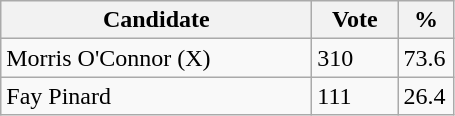<table class="wikitable">
<tr>
<th bgcolor="#DDDDFF" width="200px">Candidate</th>
<th bgcolor="#DDDDFF" width="50px">Vote</th>
<th bgcolor="#DDDDFF" width="30px">%</th>
</tr>
<tr>
<td>Morris O'Connor (X)</td>
<td>310</td>
<td>73.6</td>
</tr>
<tr>
<td>Fay Pinard</td>
<td>111</td>
<td>26.4</td>
</tr>
</table>
